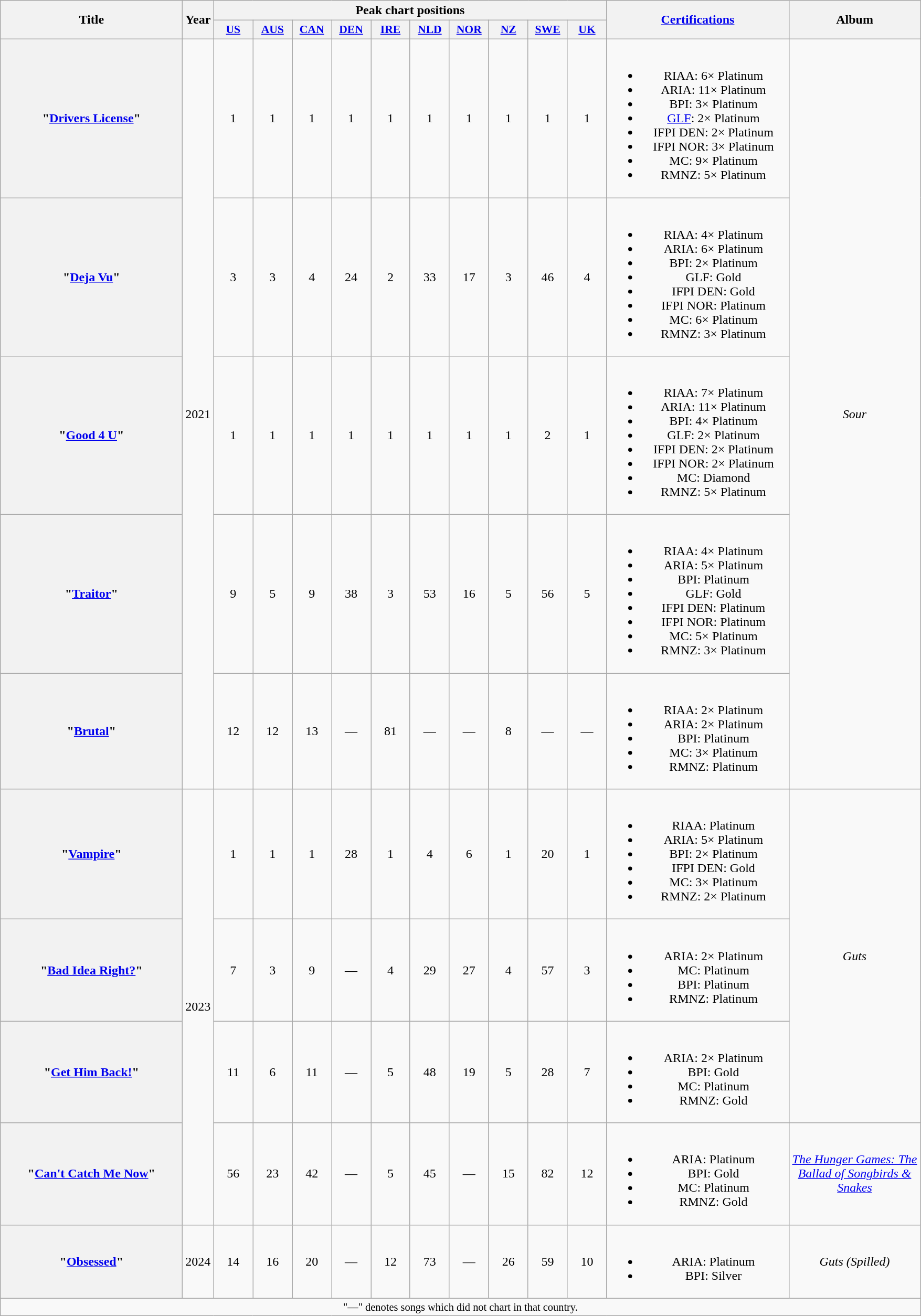<table class="wikitable plainrowheaders" style="text-align:center;">
<tr>
<th scope="col" rowspan="2" style="width:14em;">Title</th>
<th scope="col" rowspan="2" style="width:1em;">Year</th>
<th scope="col" colspan="10">Peak chart positions</th>
<th scope="col" rowspan="2" style="width:14em;"><a href='#'>Certifications</a></th>
<th scope="col" rowspan="2" style="width:10em;">Album</th>
</tr>
<tr>
<th scope="col" style="width:3em;font-size:90%;"><a href='#'>US</a><br></th>
<th scope="col" style="width:3em;font-size:90%;"><a href='#'>AUS</a><br></th>
<th scope="col" style="width:3em;font-size:90%;"><a href='#'>CAN</a><br></th>
<th scope="col" style="width:3em;font-size:90%;"><a href='#'>DEN</a><br></th>
<th scope="col" style="width:3em;font-size:90%;"><a href='#'>IRE</a><br></th>
<th scope="col" style="width:3em;font-size:90%;"><a href='#'>NLD</a><br></th>
<th scope="col" style="width:3em;font-size:90%;"><a href='#'>NOR</a><br></th>
<th scope="col" style="width:3em;font-size:90%;"><a href='#'>NZ</a><br></th>
<th scope="col" style="width:3em;font-size:90%;"><a href='#'>SWE</a><br></th>
<th scope="col" style="width:3em;font-size:90%;"><a href='#'>UK</a><br></th>
</tr>
<tr>
<th scope="row">"<a href='#'>Drivers License</a>"</th>
<td rowspan="5">2021</td>
<td>1</td>
<td>1</td>
<td>1</td>
<td>1</td>
<td>1</td>
<td>1</td>
<td>1</td>
<td>1</td>
<td>1</td>
<td>1</td>
<td><br><ul><li>RIAA: 6× Platinum</li><li>ARIA: 11× Platinum</li><li>BPI: 3× Platinum</li><li><a href='#'>GLF</a>: 2× Platinum</li><li>IFPI DEN: 2× Platinum</li><li>IFPI NOR: 3× Platinum</li><li>MC: 9× Platinum</li><li>RMNZ: 5× Platinum</li></ul></td>
<td rowspan="5"><em>Sour</em></td>
</tr>
<tr>
<th scope="row">"<a href='#'>Deja Vu</a>"</th>
<td>3</td>
<td>3</td>
<td>4</td>
<td>24</td>
<td>2</td>
<td>33</td>
<td>17</td>
<td>3</td>
<td>46</td>
<td>4</td>
<td><br><ul><li>RIAA: 4× Platinum</li><li>ARIA: 6× Platinum</li><li>BPI: 2× Platinum</li><li>GLF: Gold</li><li>IFPI DEN: Gold</li><li>IFPI NOR: Platinum</li><li>MC: 6× Platinum</li><li>RMNZ: 3× Platinum</li></ul></td>
</tr>
<tr>
<th scope="row">"<a href='#'>Good 4 U</a>"</th>
<td>1</td>
<td>1</td>
<td>1</td>
<td>1</td>
<td>1</td>
<td>1</td>
<td>1</td>
<td>1</td>
<td>2</td>
<td>1</td>
<td><br><ul><li>RIAA: 7× Platinum</li><li>ARIA: 11× Platinum</li><li>BPI: 4× Platinum</li><li>GLF: 2× Platinum</li><li>IFPI DEN: 2× Platinum</li><li>IFPI NOR: 2× Platinum</li><li>MC: Diamond</li><li>RMNZ: 5× Platinum</li></ul></td>
</tr>
<tr>
<th scope="row">"<a href='#'>Traitor</a>"</th>
<td>9</td>
<td>5</td>
<td>9</td>
<td>38</td>
<td>3</td>
<td>53</td>
<td>16</td>
<td>5</td>
<td>56</td>
<td>5</td>
<td><br><ul><li>RIAA: 4× Platinum</li><li>ARIA: 5× Platinum</li><li>BPI: Platinum</li><li>GLF: Gold</li><li>IFPI DEN: Platinum</li><li>IFPI NOR: Platinum</li><li>MC: 5× Platinum</li><li>RMNZ: 3× Platinum</li></ul></td>
</tr>
<tr>
<th scope="row">"<a href='#'>Brutal</a>"</th>
<td>12</td>
<td>12</td>
<td>13</td>
<td>—</td>
<td>81</td>
<td>—</td>
<td>—</td>
<td>8</td>
<td>—</td>
<td>—</td>
<td><br><ul><li>RIAA: 2× Platinum</li><li>ARIA: 2× Platinum</li><li>BPI: Platinum</li><li>MC: 3× Platinum</li><li>RMNZ: Platinum</li></ul></td>
</tr>
<tr>
<th scope="row">"<a href='#'>Vampire</a>"</th>
<td rowspan="4">2023</td>
<td>1</td>
<td>1</td>
<td>1</td>
<td>28</td>
<td>1</td>
<td>4</td>
<td>6</td>
<td>1</td>
<td>20</td>
<td>1</td>
<td><br><ul><li>RIAA: Platinum</li><li>ARIA: 5× Platinum</li><li>BPI: 2× Platinum</li><li>IFPI DEN: Gold</li><li>MC: 3× Platinum</li><li>RMNZ: 2× Platinum</li></ul></td>
<td rowspan="3"><em>Guts</em></td>
</tr>
<tr>
<th scope="row">"<a href='#'>Bad Idea Right?</a>"</th>
<td>7</td>
<td>3</td>
<td>9</td>
<td>—</td>
<td>4</td>
<td>29</td>
<td>27</td>
<td>4</td>
<td>57</td>
<td>3</td>
<td><br><ul><li>ARIA: 2× Platinum</li><li>MC: Platinum</li><li>BPI: Platinum</li><li>RMNZ: Platinum</li></ul></td>
</tr>
<tr>
<th scope="row">"<a href='#'>Get Him Back!</a>"</th>
<td>11</td>
<td>6</td>
<td>11</td>
<td>—</td>
<td>5</td>
<td>48</td>
<td>19</td>
<td>5</td>
<td>28</td>
<td>7</td>
<td><br><ul><li>ARIA: 2× Platinum</li><li>BPI: Gold</li><li>MC: Platinum</li><li>RMNZ: Gold</li></ul></td>
</tr>
<tr>
<th scope="row">"<a href='#'>Can't Catch Me Now</a>"</th>
<td>56</td>
<td>23</td>
<td>42</td>
<td>—</td>
<td>5</td>
<td>45</td>
<td>—</td>
<td>15</td>
<td>82</td>
<td>12</td>
<td><br><ul><li>ARIA: Platinum</li><li>BPI: Gold</li><li>MC: Platinum</li><li>RMNZ: Gold</li></ul></td>
<td><em><a href='#'>The Hunger Games: The Ballad of Songbirds & Snakes</a></em></td>
</tr>
<tr>
<th scope="row">"<a href='#'>Obsessed</a>"</th>
<td>2024</td>
<td>14</td>
<td>16</td>
<td>20</td>
<td>—</td>
<td>12</td>
<td>73</td>
<td>—</td>
<td>26</td>
<td>59</td>
<td>10</td>
<td><br><ul><li>ARIA: Platinum</li><li>BPI: Silver</li></ul></td>
<td><em>Guts (Spilled)</em></td>
</tr>
<tr>
<td colspan="14" style="font-size:85%;">"—" denotes songs which did not chart in that country.</td>
</tr>
</table>
